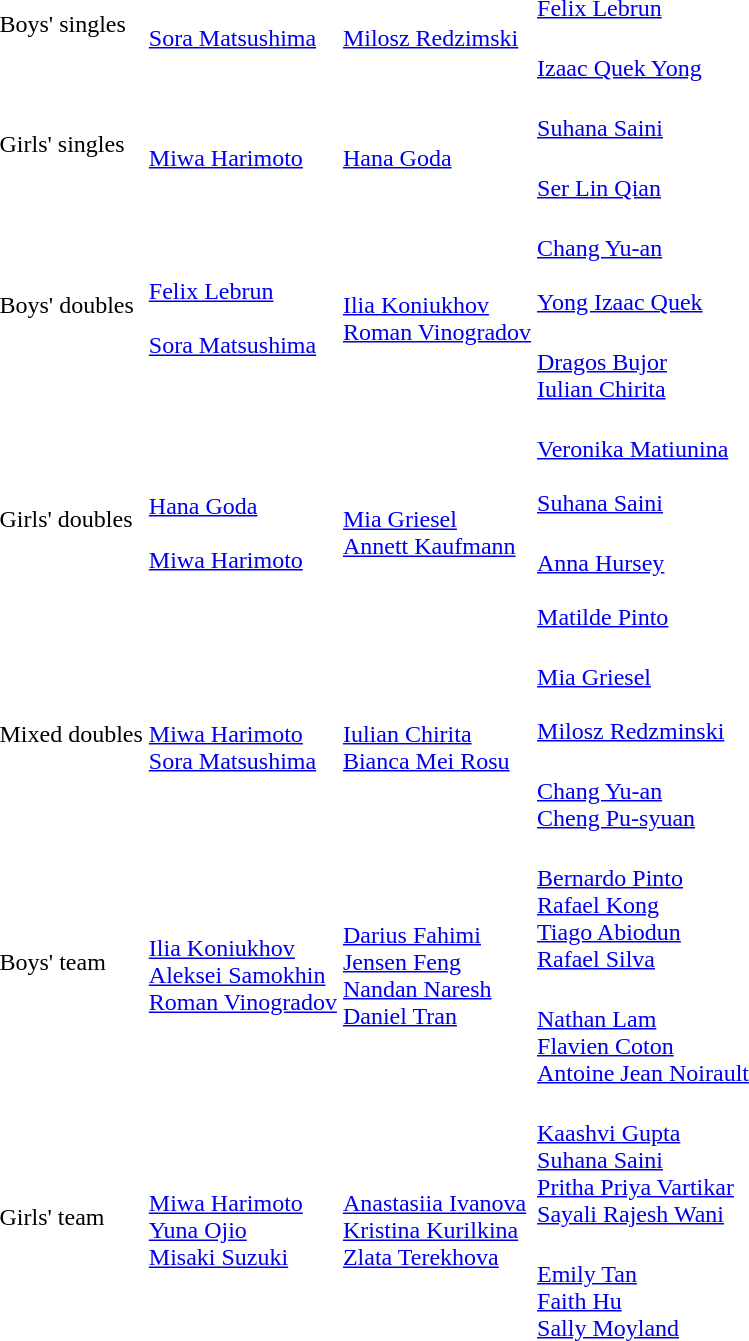<table>
<tr>
<td rowspan=2>Boys' singles</td>
<td rowspan=2><br><a href='#'>Sora Matsushima</a></td>
<td rowspan=2><br><a href='#'>Milosz Redzimski</a></td>
<td><br><a href='#'>Felix Lebrun</a></td>
</tr>
<tr>
<td><br><a href='#'>Izaac Quek Yong</a></td>
</tr>
<tr>
<td rowspan=2>Girls' singles</td>
<td rowspan=2><br><a href='#'>Miwa Harimoto</a></td>
<td rowspan=2><br><a href='#'>Hana Goda</a></td>
<td><br><a href='#'>Suhana Saini</a></td>
</tr>
<tr>
<td><br><a href='#'>Ser Lin Qian</a></td>
</tr>
<tr>
<td rowspan=2>Boys' doubles</td>
<td rowspan=2><br><a href='#'>Felix Lebrun</a><br><br><a href='#'>Sora Matsushima</a></td>
<td rowspan=2><br><a href='#'>Ilia Koniukhov</a><br><a href='#'>Roman Vinogradov</a></td>
<td><br><a href='#'>Chang Yu-an</a><br><br><a href='#'>Yong Izaac Quek</a></td>
</tr>
<tr>
<td><br><a href='#'>Dragos Bujor</a><br><a href='#'>Iulian Chirita</a></td>
</tr>
<tr>
<td rowspan=2>Girls' doubles</td>
<td rowspan=2><br><a href='#'>Hana Goda</a><br><br><a href='#'>Miwa Harimoto</a></td>
<td rowspan=2><br><a href='#'>Mia Griesel</a><br><a href='#'>Annett Kaufmann</a></td>
<td><br><a href='#'>Veronika Matiunina</a><br><br><a href='#'>Suhana Saini</a></td>
</tr>
<tr>
<td><br><a href='#'>Anna Hursey</a><br><br><a href='#'>Matilde Pinto</a></td>
</tr>
<tr>
<td rowspan=2>Mixed doubles</td>
<td rowspan=2><br><a href='#'>Miwa Harimoto</a><br><a href='#'>Sora Matsushima</a></td>
<td rowspan=2><br><a href='#'>Iulian Chirita</a><br><a href='#'>Bianca Mei Rosu</a></td>
<td><br><a href='#'>Mia Griesel</a><br><br><a href='#'>Milosz Redzminski</a></td>
</tr>
<tr>
<td><br><a href='#'>Chang Yu-an</a><br><a href='#'>Cheng Pu-syuan</a></td>
</tr>
<tr>
<td rowspan=2>Boys' team</td>
<td rowspan=2><br><a href='#'>Ilia Koniukhov</a><br><a href='#'>Aleksei Samokhin</a><br><a href='#'>Roman Vinogradov</a></td>
<td rowspan=2><br><a href='#'>Darius Fahimi</a><br><a href='#'>Jensen Feng</a><br><a href='#'>Nandan Naresh</a><br><a href='#'>Daniel Tran</a></td>
<td><br><a href='#'>Bernardo Pinto</a><br><a href='#'>Rafael Kong</a><br><a href='#'>Tiago Abiodun</a><br><a href='#'>Rafael Silva</a></td>
</tr>
<tr>
<td><br><a href='#'>Nathan Lam</a><br><a href='#'>Flavien Coton</a><br><a href='#'>Antoine Jean Noirault</a></td>
</tr>
<tr>
<td rowspan=2>Girls' team</td>
<td rowspan=2><br><a href='#'>Miwa Harimoto</a><br><a href='#'>Yuna Ojio</a><br><a href='#'>Misaki Suzuki</a></td>
<td rowspan=2><br><a href='#'>Anastasiia Ivanova</a><br><a href='#'>Kristina Kurilkina</a><br><a href='#'>Zlata Terekhova</a></td>
<td><br><a href='#'>Kaashvi Gupta</a><br><a href='#'>Suhana Saini</a><br><a href='#'>Pritha Priya Vartikar</a><br><a href='#'>Sayali Rajesh Wani</a></td>
</tr>
<tr>
<td><br><a href='#'>Emily Tan</a><br><a href='#'>Faith Hu</a><br><a href='#'>Sally Moyland</a></td>
</tr>
</table>
